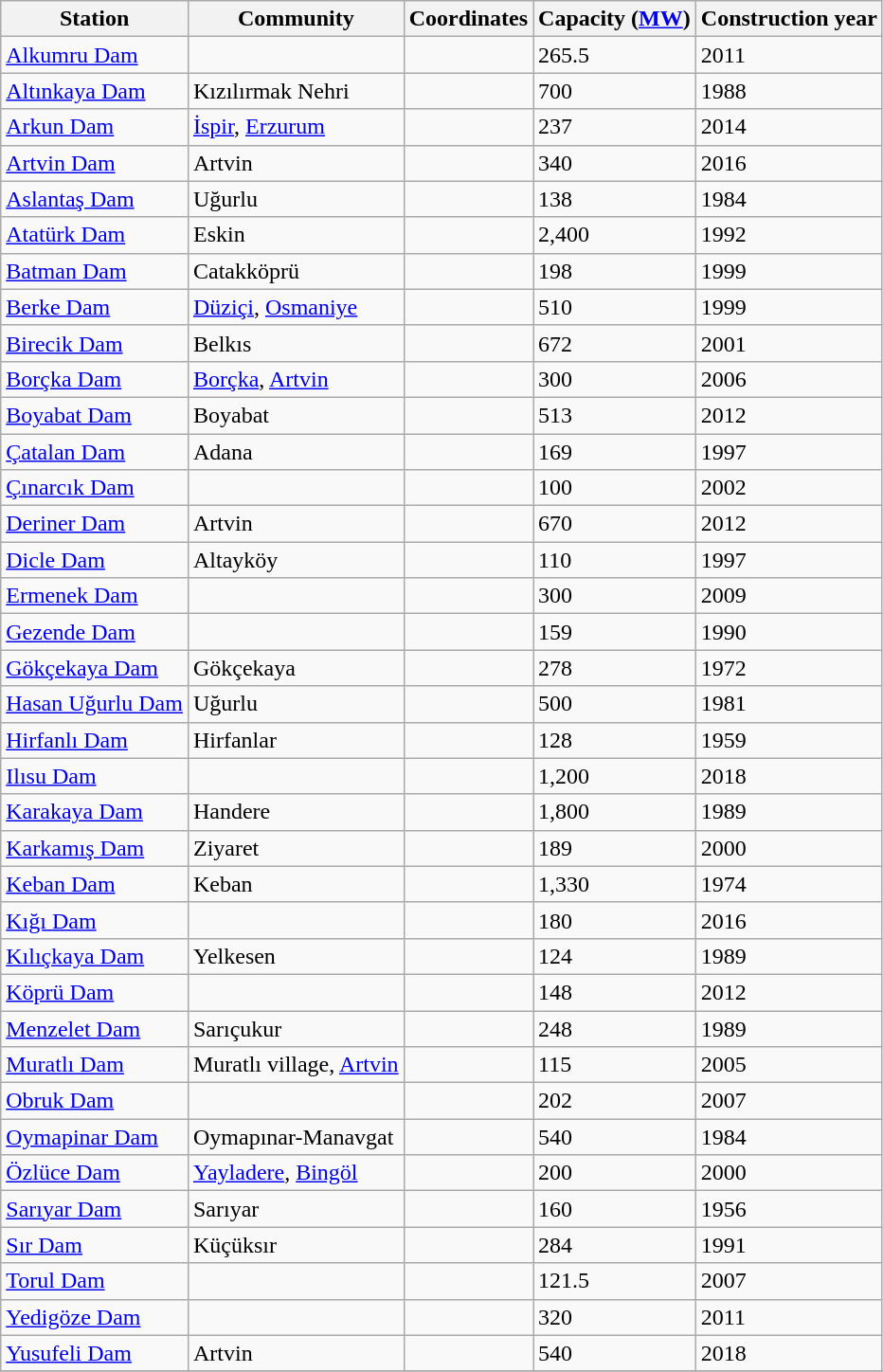<table class="wikitable sortable">
<tr>
<th>Station</th>
<th>Community</th>
<th>Coordinates</th>
<th>Capacity (<a href='#'>MW</a>)</th>
<th>Construction year</th>
</tr>
<tr>
<td><a href='#'>Alkumru Dam</a></td>
<td></td>
<td></td>
<td>265.5</td>
<td>2011</td>
</tr>
<tr>
<td><a href='#'>Altınkaya Dam</a></td>
<td>Kızılırmak Nehri</td>
<td></td>
<td>700</td>
<td>1988</td>
</tr>
<tr>
<td><a href='#'>Arkun Dam</a></td>
<td><a href='#'>İspir</a>, <a href='#'>Erzurum</a></td>
<td></td>
<td>237</td>
<td>2014</td>
</tr>
<tr>
<td><a href='#'>Artvin Dam</a></td>
<td>Artvin</td>
<td></td>
<td>340</td>
<td>2016</td>
</tr>
<tr>
<td><a href='#'>Aslantaş Dam</a></td>
<td>Uğurlu</td>
<td></td>
<td>138</td>
<td>1984</td>
</tr>
<tr>
<td><a href='#'>Atatürk Dam</a></td>
<td>Eskin</td>
<td></td>
<td>2,400</td>
<td>1992</td>
</tr>
<tr>
<td><a href='#'>Batman Dam</a></td>
<td>Catakköprü</td>
<td></td>
<td>198</td>
<td>1999</td>
</tr>
<tr>
<td><a href='#'>Berke Dam</a></td>
<td><a href='#'>Düziçi</a>, <a href='#'>Osmaniye</a></td>
<td></td>
<td>510</td>
<td>1999</td>
</tr>
<tr>
<td><a href='#'>Birecik Dam</a></td>
<td>Belkıs</td>
<td></td>
<td>672</td>
<td>2001</td>
</tr>
<tr>
<td><a href='#'>Borçka Dam</a></td>
<td><a href='#'>Borçka</a>, <a href='#'>Artvin</a></td>
<td></td>
<td>300</td>
<td>2006</td>
</tr>
<tr>
<td><a href='#'>Boyabat Dam</a></td>
<td>Boyabat</td>
<td></td>
<td>513</td>
<td>2012</td>
</tr>
<tr>
<td><a href='#'>Çatalan Dam</a></td>
<td>Adana</td>
<td></td>
<td>169</td>
<td>1997</td>
</tr>
<tr>
<td><a href='#'>Çınarcık Dam</a></td>
<td></td>
<td></td>
<td>100</td>
<td>2002</td>
</tr>
<tr>
<td><a href='#'>Deriner Dam</a></td>
<td>Artvin</td>
<td></td>
<td>670</td>
<td>2012</td>
</tr>
<tr>
<td><a href='#'>Dicle Dam</a></td>
<td>Altayköy</td>
<td></td>
<td>110</td>
<td>1997</td>
</tr>
<tr>
<td><a href='#'>Ermenek Dam</a></td>
<td></td>
<td></td>
<td>300</td>
<td>2009</td>
</tr>
<tr>
<td><a href='#'>Gezende Dam</a></td>
<td> </td>
<td></td>
<td>159</td>
<td>1990</td>
</tr>
<tr>
<td><a href='#'>Gökçekaya Dam</a></td>
<td>Gökçekaya</td>
<td></td>
<td>278</td>
<td>1972</td>
</tr>
<tr>
<td><a href='#'>Hasan Uğurlu Dam</a></td>
<td>Uğurlu</td>
<td></td>
<td>500</td>
<td>1981</td>
</tr>
<tr>
<td><a href='#'>Hirfanlı Dam</a></td>
<td>Hirfanlar</td>
<td></td>
<td>128</td>
<td>1959</td>
</tr>
<tr>
<td><a href='#'>Ilısu Dam</a></td>
<td> </td>
<td></td>
<td>1,200</td>
<td>2018</td>
</tr>
<tr>
<td><a href='#'>Karakaya Dam</a></td>
<td>Handere</td>
<td></td>
<td>1,800</td>
<td>1989</td>
</tr>
<tr>
<td><a href='#'>Karkamış Dam</a></td>
<td>Ziyaret</td>
<td></td>
<td>189</td>
<td>2000</td>
</tr>
<tr>
<td><a href='#'>Keban Dam</a></td>
<td>Keban</td>
<td></td>
<td>1,330</td>
<td>1974</td>
</tr>
<tr>
<td><a href='#'>Kığı Dam</a></td>
<td></td>
<td></td>
<td>180</td>
<td>2016</td>
</tr>
<tr>
<td><a href='#'>Kılıçkaya Dam</a></td>
<td>Yelkesen</td>
<td></td>
<td>124</td>
<td>1989</td>
</tr>
<tr>
<td><a href='#'>Köprü Dam</a></td>
<td></td>
<td></td>
<td>148</td>
<td>2012</td>
</tr>
<tr>
<td><a href='#'>Menzelet Dam</a></td>
<td>Sarıçukur</td>
<td></td>
<td>248</td>
<td>1989</td>
</tr>
<tr>
<td><a href='#'>Muratlı Dam</a></td>
<td>Muratlı village, <a href='#'>Artvin</a></td>
<td></td>
<td>115</td>
<td>2005</td>
</tr>
<tr>
<td><a href='#'>Obruk Dam</a></td>
<td> </td>
<td></td>
<td>202</td>
<td>2007</td>
</tr>
<tr>
<td><a href='#'>Oymapinar Dam</a></td>
<td>Oymapınar-Manavgat</td>
<td></td>
<td>540</td>
<td>1984</td>
</tr>
<tr>
<td><a href='#'>Özlüce Dam</a></td>
<td><a href='#'>Yayladere</a>, <a href='#'>Bingöl</a></td>
<td></td>
<td>200</td>
<td>2000</td>
</tr>
<tr>
<td><a href='#'>Sarıyar Dam</a></td>
<td>Sarıyar</td>
<td></td>
<td>160</td>
<td>1956</td>
</tr>
<tr>
<td><a href='#'>Sır Dam</a></td>
<td>Küçüksır</td>
<td></td>
<td>284</td>
<td>1991</td>
</tr>
<tr>
<td><a href='#'>Torul Dam</a></td>
<td></td>
<td></td>
<td>121.5</td>
<td>2007</td>
</tr>
<tr>
<td><a href='#'>Yedigöze Dam</a></td>
<td></td>
<td></td>
<td>320</td>
<td>2011</td>
</tr>
<tr>
<td><a href='#'>Yusufeli Dam</a></td>
<td>Artvin</td>
<td></td>
<td>540</td>
<td>2018</td>
</tr>
<tr>
</tr>
</table>
